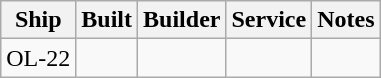<table class="wikitable">
<tr>
<th>Ship</th>
<th>Built</th>
<th>Builder</th>
<th>Service</th>
<th>Notes</th>
</tr>
<tr>
<td>OL-22</td>
<td align="Center"></td>
<td align="Left"></td>
<td align="Center"></td>
<td align="Left"></td>
</tr>
</table>
